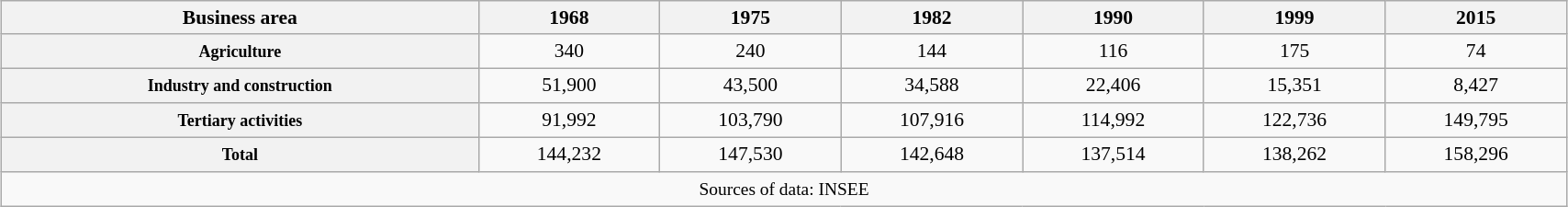<table class="wikitable" style="margin:1em auto; font-size:90%; width:90%; border:0; text-align:center; line-height:120%;">
<tr>
<th style=" height:17px;">Business area</th>
<th>1968</th>
<th>1975</th>
<th>1982</th>
<th>1990</th>
<th>1999</th>
<th>2015</th>
</tr>
<tr>
<th style=" height:16px;"><small>Agriculture</small></th>
<td>340</td>
<td>240</td>
<td>144</td>
<td>116</td>
<td>175</td>
<td>74</td>
</tr>
<tr>
<th style=" height:16px;"><small>Industry and construction</small></th>
<td>51,900</td>
<td>43,500</td>
<td>34,588</td>
<td>22,406</td>
<td>15,351</td>
<td>8,427</td>
</tr>
<tr>
<th style=" height:16px;"><small>Tertiary activities</small></th>
<td>91,992</td>
<td>103,790</td>
<td>107,916</td>
<td>114,992</td>
<td>122,736</td>
<td>149,795</td>
</tr>
<tr>
<th style=" height:16px;"><small>Total</small></th>
<td>144,232</td>
<td>147,530</td>
<td>142,648</td>
<td>137,514</td>
<td>138,262</td>
<td>158,296</td>
</tr>
<tr>
<td colspan="7" style="font-size:90%;">Sources of data: INSEE<small></small></td>
</tr>
</table>
